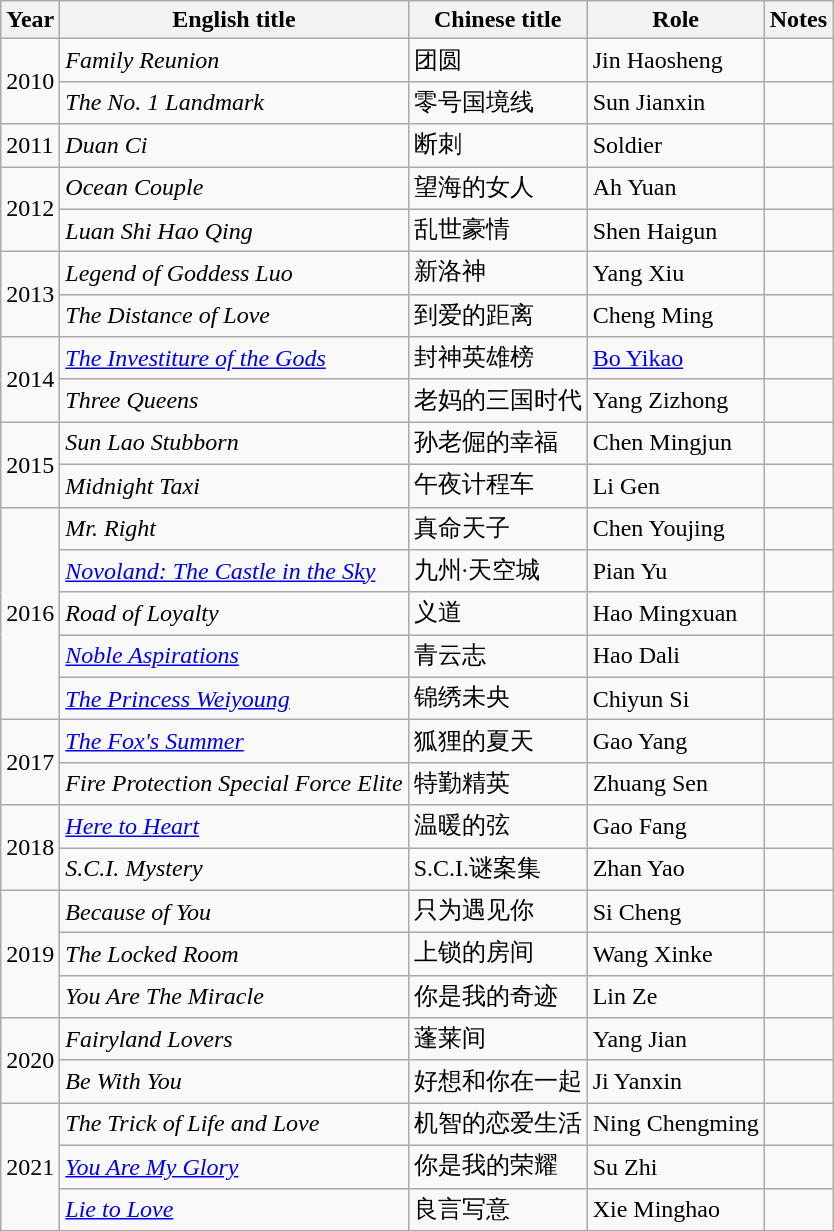<table class="wikitable">
<tr>
<th>Year</th>
<th>English title</th>
<th>Chinese title</th>
<th>Role</th>
<th>Notes</th>
</tr>
<tr>
<td rowspan=2>2010</td>
<td><em>Family Reunion</em></td>
<td>团圆</td>
<td>Jin Haosheng</td>
<td></td>
</tr>
<tr>
<td><em>The No. 1 Landmark</em></td>
<td>零号国境线</td>
<td>Sun Jianxin</td>
<td></td>
</tr>
<tr>
<td>2011</td>
<td><em>Duan Ci</em></td>
<td>断刺</td>
<td>Soldier</td>
<td></td>
</tr>
<tr>
<td rowspan=2>2012</td>
<td><em>Ocean Couple</em></td>
<td>望海的女人</td>
<td>Ah Yuan</td>
<td></td>
</tr>
<tr>
<td><em>Luan Shi Hao Qing</em></td>
<td>乱世豪情</td>
<td>Shen Haigun</td>
<td></td>
</tr>
<tr>
<td rowspan=2>2013</td>
<td><em>Legend of Goddess Luo</em></td>
<td>新洛神</td>
<td>Yang Xiu</td>
<td></td>
</tr>
<tr>
<td><em>The Distance of Love</em></td>
<td>到爱的距离</td>
<td>Cheng Ming</td>
<td></td>
</tr>
<tr>
<td rowspan=2>2014</td>
<td><em><a href='#'>The Investiture of the Gods</a></em></td>
<td>封神英雄榜</td>
<td><a href='#'>Bo Yikao</a></td>
<td></td>
</tr>
<tr>
<td><em>Three Queens</em></td>
<td>老妈的三国时代</td>
<td>Yang Zizhong</td>
<td></td>
</tr>
<tr>
<td rowspan=2>2015</td>
<td><em>Sun Lao Stubborn</em></td>
<td>孙老倔的幸福</td>
<td>Chen Mingjun</td>
<td></td>
</tr>
<tr>
<td><em>Midnight Taxi</em></td>
<td>午夜计程车</td>
<td>Li Gen</td>
<td></td>
</tr>
<tr>
<td rowspan=5>2016</td>
<td><em>Mr. Right</em></td>
<td>真命天子</td>
<td>Chen Youjing</td>
<td></td>
</tr>
<tr>
<td><em><a href='#'>Novoland: The Castle in the Sky</a></em></td>
<td>九州·天空城</td>
<td>Pian Yu</td>
<td></td>
</tr>
<tr>
<td><em>Road of Loyalty</em></td>
<td>义道</td>
<td>Hao Mingxuan</td>
<td></td>
</tr>
<tr>
<td><em><a href='#'>Noble Aspirations</a></em></td>
<td>青云志</td>
<td>Hao Dali</td>
<td></td>
</tr>
<tr>
<td><em><a href='#'>The Princess Weiyoung</a></em></td>
<td>锦绣未央</td>
<td>Chiyun Si</td>
<td></td>
</tr>
<tr>
<td rowspan=2>2017</td>
<td><em><a href='#'>The Fox's Summer</a></em></td>
<td>狐狸的夏天</td>
<td>Gao Yang</td>
<td></td>
</tr>
<tr>
<td><em>Fire Protection Special Force Elite </em></td>
<td>特勤精英</td>
<td>Zhuang Sen</td>
<td></td>
</tr>
<tr>
<td rowspan=2>2018</td>
<td><em><a href='#'>Here to Heart</a></em></td>
<td>温暖的弦</td>
<td>Gao Fang</td>
<td></td>
</tr>
<tr>
<td><em>S.C.I. Mystery</em></td>
<td>S.C.I.谜案集</td>
<td>Zhan Yao</td>
<td></td>
</tr>
<tr>
<td rowspan=3>2019</td>
<td><em>Because of You</em></td>
<td>只为遇见你</td>
<td>Si Cheng</td>
<td></td>
</tr>
<tr>
<td><em>The Locked Room </em></td>
<td>上锁的房间</td>
<td>Wang Xinke</td>
<td></td>
</tr>
<tr>
<td><em>You Are The Miracle</em></td>
<td>你是我的奇迹</td>
<td>Lin Ze</td>
<td></td>
</tr>
<tr>
<td rowspan=2>2020</td>
<td><em>Fairyland Lovers</em></td>
<td>蓬莱间</td>
<td>Yang Jian</td>
<td></td>
</tr>
<tr>
<td><em>Be With You</em></td>
<td>好想和你在一起</td>
<td>Ji Yanxin</td>
<td></td>
</tr>
<tr>
<td rowspan="3">2021</td>
<td><em>The Trick of Life and Love</em></td>
<td>机智的恋爱生活</td>
<td>Ning Chengming</td>
<td></td>
</tr>
<tr>
<td><em><a href='#'>You Are My Glory</a></em></td>
<td>你是我的荣耀</td>
<td>Su Zhi</td>
<td></td>
</tr>
<tr>
<td><em><a href='#'>Lie to Love</a></em></td>
<td>良言写意</td>
<td>Xie Minghao</td>
<td></td>
</tr>
</table>
